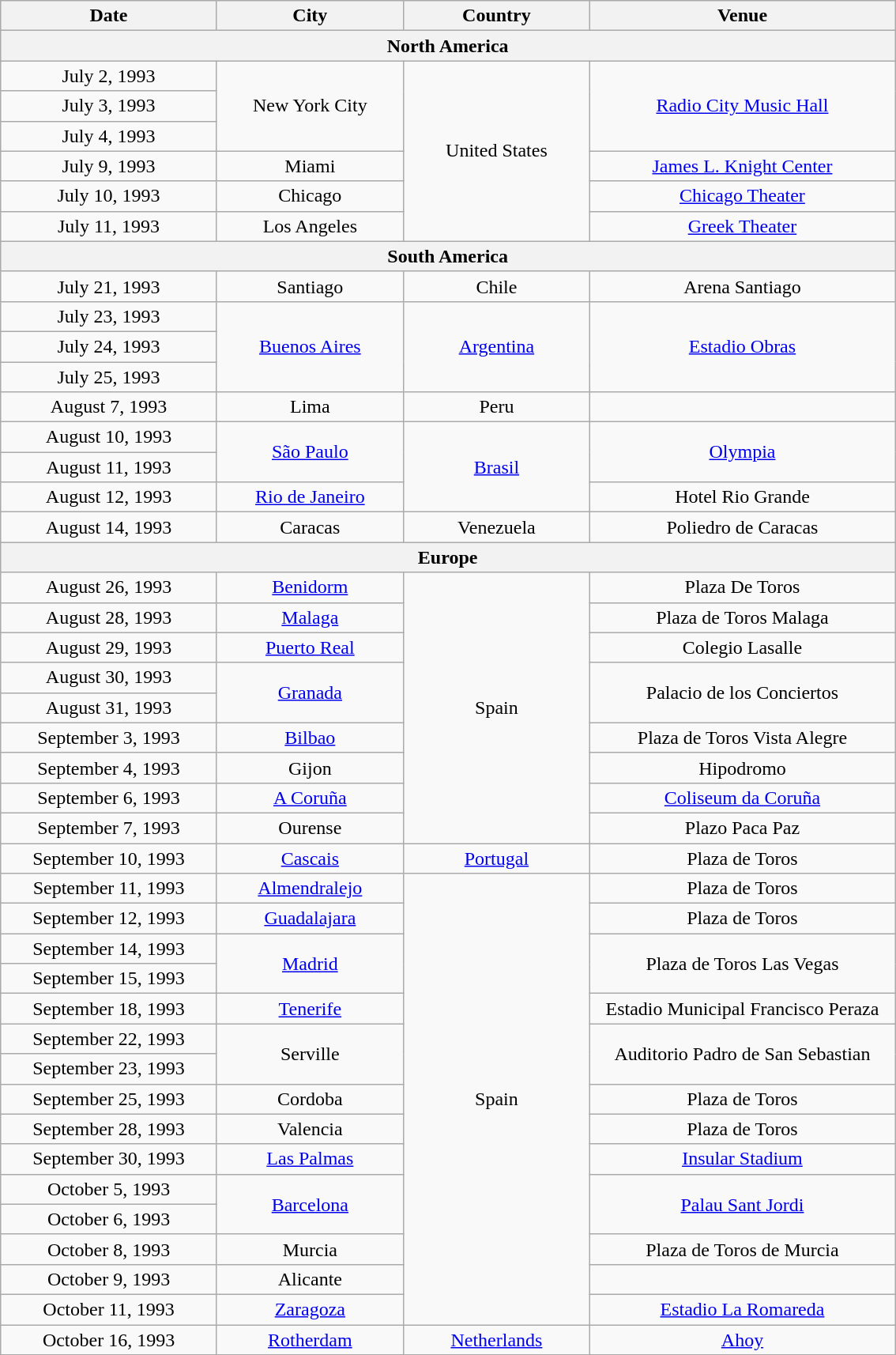<table class="wikitable" style="text-align:center;">
<tr>
<th style="width:175px;">Date</th>
<th style="width:150px;">City</th>
<th style="width:150px;">Country</th>
<th style="width:250px;">Venue</th>
</tr>
<tr>
<th colspan="4">North America</th>
</tr>
<tr>
<td>July 2, 1993</td>
<td rowspan="3">New York City</td>
<td rowspan="6">United States</td>
<td rowspan="3"><a href='#'>Radio City Music Hall</a></td>
</tr>
<tr>
<td>July 3, 1993</td>
</tr>
<tr>
<td>July 4, 1993</td>
</tr>
<tr>
<td>July 9, 1993</td>
<td>Miami</td>
<td><a href='#'>James L. Knight Center</a></td>
</tr>
<tr>
<td>July 10, 1993</td>
<td>Chicago</td>
<td><a href='#'>Chicago Theater</a></td>
</tr>
<tr>
<td>July 11, 1993</td>
<td>Los Angeles</td>
<td><a href='#'>Greek Theater</a></td>
</tr>
<tr>
<th colspan="4">South America</th>
</tr>
<tr>
<td>July 21, 1993</td>
<td>Santiago</td>
<td>Chile</td>
<td>Arena Santiago</td>
</tr>
<tr>
<td>July 23, 1993</td>
<td rowspan="3"><a href='#'>Buenos Aires</a></td>
<td rowspan="3"><a href='#'>Argentina</a></td>
<td rowspan="3"><a href='#'>Estadio Obras</a></td>
</tr>
<tr>
<td>July 24, 1993</td>
</tr>
<tr>
<td>July 25, 1993</td>
</tr>
<tr>
<td>August 7, 1993</td>
<td>Lima</td>
<td>Peru</td>
<td></td>
</tr>
<tr>
<td>August 10, 1993</td>
<td rowspan="2"><a href='#'>São Paulo</a></td>
<td rowspan="3"><a href='#'>Brasil</a></td>
<td rowspan="2"><a href='#'>Olympia</a></td>
</tr>
<tr>
<td>August 11, 1993</td>
</tr>
<tr>
<td>August 12, 1993</td>
<td><a href='#'>Rio de Janeiro</a></td>
<td>Hotel Rio Grande</td>
</tr>
<tr>
<td>August 14, 1993</td>
<td>Caracas</td>
<td>Venezuela</td>
<td>Poliedro de Caracas</td>
</tr>
<tr>
<th colspan="4">Europe</th>
</tr>
<tr>
<td>August 26, 1993</td>
<td><a href='#'>Benidorm</a></td>
<td rowspan="9">Spain</td>
<td>Plaza De Toros</td>
</tr>
<tr>
<td>August 28, 1993</td>
<td><a href='#'>Malaga</a></td>
<td>Plaza de Toros Malaga</td>
</tr>
<tr>
<td>August 29, 1993</td>
<td><a href='#'>Puerto Real</a></td>
<td>Colegio Lasalle</td>
</tr>
<tr>
<td>August 30, 1993</td>
<td rowspan="2"><a href='#'>Granada</a></td>
<td rowspan="2">Palacio de los Conciertos</td>
</tr>
<tr>
<td>August 31, 1993</td>
</tr>
<tr>
<td>September 3, 1993</td>
<td><a href='#'>Bilbao</a></td>
<td>Plaza de Toros Vista Alegre</td>
</tr>
<tr>
<td>September 4, 1993</td>
<td>Gijon</td>
<td>Hipodromo</td>
</tr>
<tr>
<td>September 6, 1993</td>
<td><a href='#'>A Coruña</a></td>
<td><a href='#'>Coliseum da Coruña</a></td>
</tr>
<tr>
<td>September 7, 1993</td>
<td>Ourense</td>
<td>Plazo Paca Paz</td>
</tr>
<tr>
<td>September 10, 1993</td>
<td><a href='#'>Cascais</a></td>
<td><a href='#'>Portugal</a></td>
<td>Plaza de Toros</td>
</tr>
<tr>
<td>September 11, 1993</td>
<td><a href='#'>Almendralejo</a></td>
<td rowspan="15">Spain</td>
<td>Plaza de Toros</td>
</tr>
<tr>
<td>September 12, 1993</td>
<td><a href='#'>Guadalajara</a></td>
<td>Plaza de Toros</td>
</tr>
<tr>
<td>September 14, 1993</td>
<td rowspan="2"><a href='#'>Madrid</a></td>
<td rowspan="2">Plaza de Toros Las Vegas</td>
</tr>
<tr>
<td>September 15, 1993</td>
</tr>
<tr>
<td>September 18, 1993</td>
<td><a href='#'>Tenerife</a></td>
<td>Estadio Municipal Francisco Peraza</td>
</tr>
<tr>
<td>September 22, 1993</td>
<td rowspan="2">Serville</td>
<td rowspan="2">Auditorio Padro de San Sebastian</td>
</tr>
<tr>
<td>September 23, 1993</td>
</tr>
<tr>
<td>September 25, 1993</td>
<td>Cordoba</td>
<td>Plaza de Toros</td>
</tr>
<tr>
<td>September 28, 1993</td>
<td>Valencia</td>
<td>Plaza de Toros</td>
</tr>
<tr>
<td>September 30, 1993</td>
<td><a href='#'>Las Palmas</a></td>
<td><a href='#'>Insular Stadium</a></td>
</tr>
<tr>
<td>October 5, 1993</td>
<td rowspan="2"><a href='#'>Barcelona</a></td>
<td rowspan="2"><a href='#'>Palau Sant Jordi</a></td>
</tr>
<tr>
<td>October 6, 1993</td>
</tr>
<tr>
<td>October 8, 1993</td>
<td>Murcia</td>
<td>Plaza de Toros de Murcia</td>
</tr>
<tr>
<td>October 9, 1993</td>
<td>Alicante</td>
<td></td>
</tr>
<tr>
<td>October 11, 1993</td>
<td><a href='#'>Zaragoza</a></td>
<td><a href='#'>Estadio La Romareda</a></td>
</tr>
<tr>
<td>October 16, 1993</td>
<td><a href='#'>Rotherdam</a></td>
<td><a href='#'>Netherlands</a></td>
<td><a href='#'>Ahoy</a></td>
</tr>
</table>
